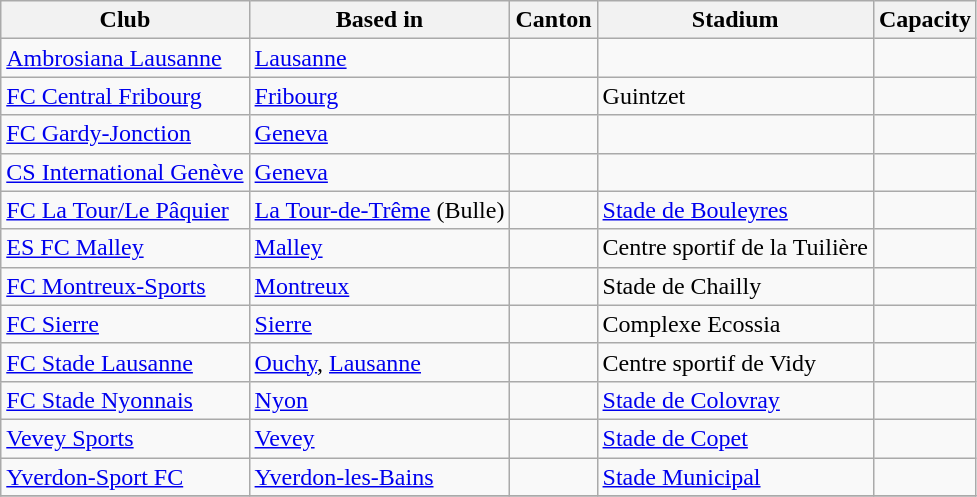<table class="wikitable">
<tr>
<th>Club</th>
<th>Based in</th>
<th>Canton</th>
<th>Stadium</th>
<th>Capacity</th>
</tr>
<tr>
<td><a href='#'>Ambrosiana Lausanne</a></td>
<td><a href='#'>Lausanne</a></td>
<td></td>
<td></td>
<td></td>
</tr>
<tr>
<td><a href='#'>FC Central Fribourg</a></td>
<td><a href='#'>Fribourg</a></td>
<td></td>
<td>Guintzet</td>
<td></td>
</tr>
<tr>
<td><a href='#'>FC Gardy-Jonction</a></td>
<td><a href='#'>Geneva</a></td>
<td></td>
<td></td>
<td></td>
</tr>
<tr>
<td><a href='#'>CS International Genève</a></td>
<td><a href='#'>Geneva</a></td>
<td></td>
<td></td>
<td></td>
</tr>
<tr>
<td><a href='#'>FC La Tour/Le Pâquier</a></td>
<td><a href='#'>La Tour-de-Trême</a> (Bulle)</td>
<td></td>
<td><a href='#'>Stade de Bouleyres</a></td>
<td></td>
</tr>
<tr>
<td><a href='#'>ES FC Malley</a></td>
<td><a href='#'>Malley</a></td>
<td></td>
<td>Centre sportif de la Tuilière</td>
<td></td>
</tr>
<tr>
<td><a href='#'>FC Montreux-Sports</a></td>
<td><a href='#'>Montreux</a></td>
<td></td>
<td>Stade de Chailly</td>
<td></td>
</tr>
<tr>
<td><a href='#'>FC Sierre</a></td>
<td><a href='#'>Sierre</a></td>
<td></td>
<td>Complexe Ecossia</td>
<td></td>
</tr>
<tr>
<td><a href='#'>FC Stade Lausanne</a></td>
<td><a href='#'>Ouchy</a>, <a href='#'>Lausanne</a></td>
<td></td>
<td>Centre sportif de Vidy</td>
<td></td>
</tr>
<tr>
<td><a href='#'>FC Stade Nyonnais</a></td>
<td><a href='#'>Nyon</a></td>
<td></td>
<td><a href='#'>Stade de Colovray</a></td>
<td></td>
</tr>
<tr>
<td><a href='#'>Vevey Sports</a></td>
<td><a href='#'>Vevey</a></td>
<td></td>
<td><a href='#'>Stade de Copet</a></td>
<td></td>
</tr>
<tr>
<td><a href='#'>Yverdon-Sport FC</a></td>
<td><a href='#'>Yverdon-les-Bains</a></td>
<td></td>
<td><a href='#'>Stade Municipal</a></td>
<td></td>
</tr>
<tr>
</tr>
</table>
